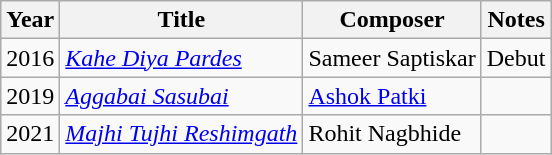<table class="wikitable">
<tr>
<th>Year</th>
<th>Title</th>
<th>Composer</th>
<th>Notes</th>
</tr>
<tr>
<td>2016</td>
<td><em><a href='#'>Kahe Diya Pardes</a></em></td>
<td>Sameer Saptiskar</td>
<td>Debut</td>
</tr>
<tr>
<td>2019</td>
<td><em><a href='#'>Aggabai Sasubai</a></em></td>
<td><a href='#'>Ashok Patki</a></td>
<td></td>
</tr>
<tr>
<td>2021</td>
<td><em><a href='#'>Majhi Tujhi Reshimgath</a></em></td>
<td>Rohit Nagbhide</td>
<td></td>
</tr>
</table>
